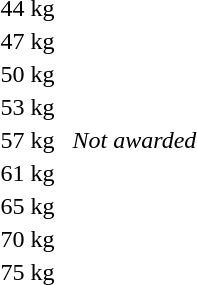<table>
<tr>
<td>44 kg</td>
<td></td>
<td></td>
<td></td>
</tr>
<tr>
<td>47 kg</td>
<td></td>
<td></td>
<td></td>
</tr>
<tr>
<td>50 kg</td>
<td></td>
<td></td>
<td></td>
</tr>
<tr>
<td>53 kg</td>
<td></td>
<td></td>
<td></td>
</tr>
<tr>
<td>57 kg</td>
<td></td>
<td></td>
<td><em>Not awarded</em></td>
</tr>
<tr>
<td>61 kg</td>
<td></td>
<td></td>
<td></td>
</tr>
<tr>
<td>65 kg</td>
<td></td>
<td></td>
<td></td>
</tr>
<tr>
<td>70 kg</td>
<td></td>
<td></td>
<td></td>
</tr>
<tr>
<td>75 kg</td>
<td></td>
<td></td>
<td></td>
</tr>
</table>
